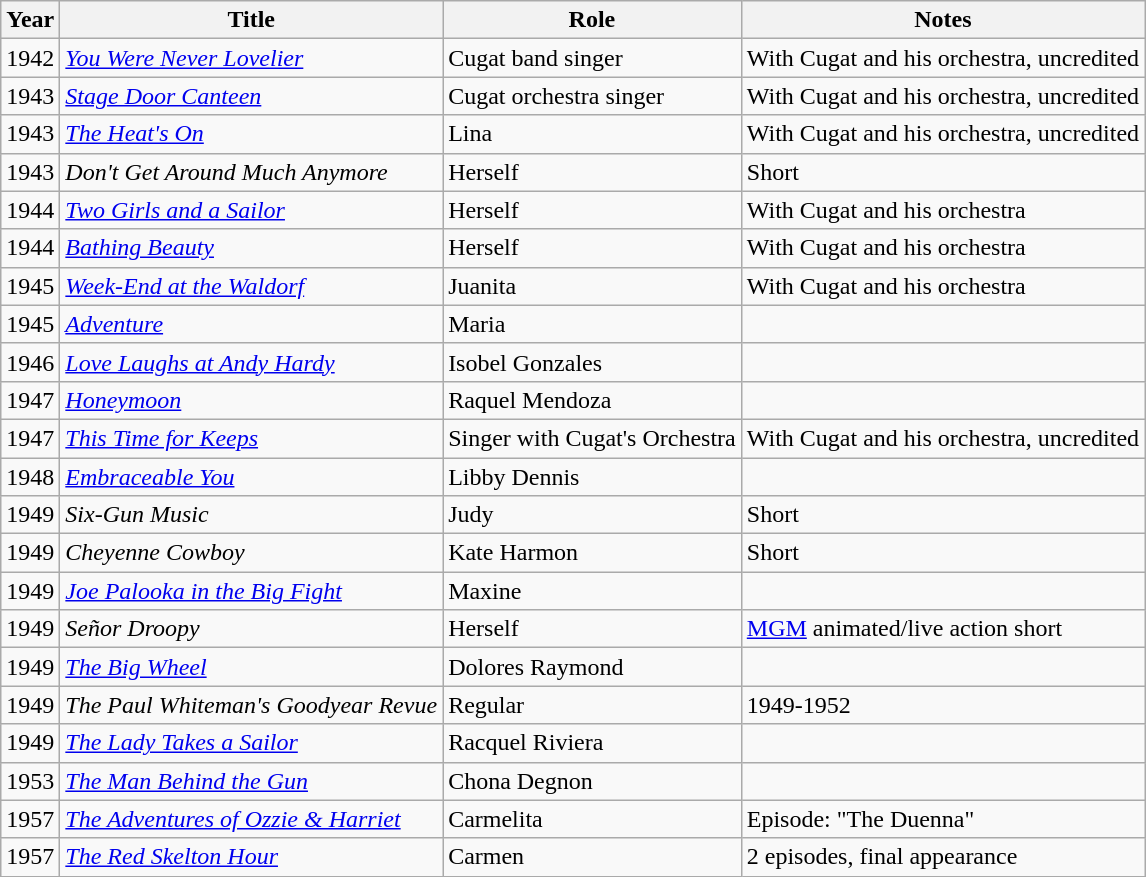<table class="wikitable">
<tr>
<th>Year</th>
<th>Title</th>
<th>Role</th>
<th>Notes</th>
</tr>
<tr>
<td>1942</td>
<td><em><a href='#'>You Were Never Lovelier</a></em></td>
<td>Cugat band singer</td>
<td>With Cugat and his orchestra, uncredited</td>
</tr>
<tr>
<td>1943</td>
<td><em><a href='#'>Stage Door Canteen</a></em></td>
<td>Cugat orchestra singer</td>
<td>With Cugat and his orchestra, uncredited</td>
</tr>
<tr>
<td>1943</td>
<td><em><a href='#'>The Heat's On</a></em></td>
<td>Lina</td>
<td>With Cugat and his orchestra, uncredited</td>
</tr>
<tr>
<td>1943</td>
<td><em>Don't Get Around Much Anymore</em></td>
<td>Herself</td>
<td>Short</td>
</tr>
<tr>
<td>1944</td>
<td><em><a href='#'>Two Girls and a Sailor</a></em></td>
<td>Herself</td>
<td>With Cugat and his orchestra</td>
</tr>
<tr>
<td>1944</td>
<td><em><a href='#'>Bathing Beauty</a></em></td>
<td>Herself</td>
<td>With Cugat and his orchestra</td>
</tr>
<tr>
<td>1945</td>
<td><em><a href='#'>Week-End at the Waldorf</a></em></td>
<td>Juanita</td>
<td>With Cugat and his orchestra</td>
</tr>
<tr>
<td>1945</td>
<td><em><a href='#'>Adventure</a></em></td>
<td>Maria</td>
<td></td>
</tr>
<tr>
<td>1946</td>
<td><em><a href='#'>Love Laughs at Andy Hardy</a></em></td>
<td>Isobel Gonzales</td>
<td></td>
</tr>
<tr>
<td>1947</td>
<td><em><a href='#'>Honeymoon</a></em></td>
<td>Raquel Mendoza</td>
<td></td>
</tr>
<tr>
<td>1947</td>
<td><em><a href='#'>This Time for Keeps</a></em></td>
<td>Singer with Cugat's Orchestra</td>
<td>With Cugat and his orchestra, uncredited</td>
</tr>
<tr>
<td>1948</td>
<td><em><a href='#'>Embraceable You</a></em></td>
<td>Libby Dennis</td>
<td></td>
</tr>
<tr>
<td>1949</td>
<td><em>Six-Gun Music</em></td>
<td>Judy</td>
<td>Short</td>
</tr>
<tr>
<td>1949</td>
<td><em>Cheyenne Cowboy</em></td>
<td>Kate Harmon</td>
<td>Short</td>
</tr>
<tr>
<td>1949</td>
<td><em><a href='#'>Joe Palooka in the Big Fight</a></em></td>
<td>Maxine</td>
<td></td>
</tr>
<tr>
<td>1949</td>
<td><em>Señor Droopy</em></td>
<td>Herself</td>
<td><a href='#'>MGM</a> animated/live action short</td>
</tr>
<tr>
<td>1949</td>
<td><em><a href='#'>The Big Wheel</a></em></td>
<td>Dolores Raymond</td>
<td></td>
</tr>
<tr>
<td>1949</td>
<td><em>The Paul Whiteman's Goodyear Revue</em></td>
<td>Regular</td>
<td>1949-1952</td>
</tr>
<tr>
<td>1949</td>
<td><em><a href='#'>The Lady Takes a Sailor</a></em></td>
<td>Racquel Riviera</td>
<td></td>
</tr>
<tr>
<td>1953</td>
<td><em><a href='#'>The Man Behind the Gun</a></em></td>
<td>Chona Degnon</td>
<td></td>
</tr>
<tr>
<td>1957</td>
<td><em><a href='#'>The Adventures of Ozzie & Harriet</a></em></td>
<td>Carmelita</td>
<td>Episode: "The Duenna"</td>
</tr>
<tr>
<td>1957</td>
<td><em><a href='#'>The Red Skelton Hour</a></em></td>
<td>Carmen</td>
<td>2 episodes, final appearance</td>
</tr>
</table>
